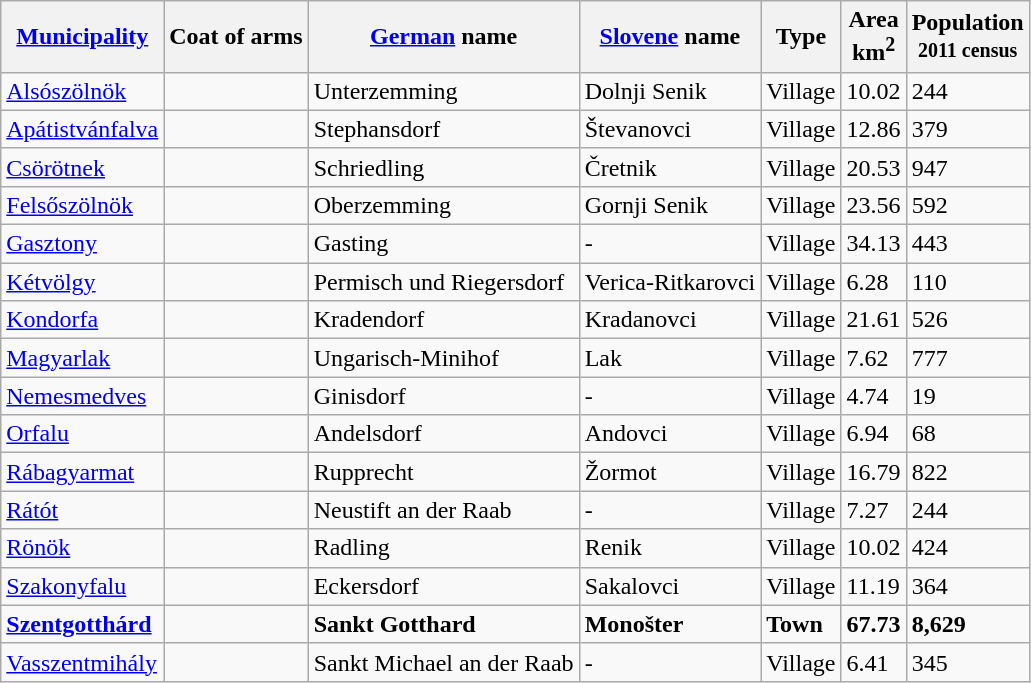<table class="wikitable sortable">
<tr>
<th><a href='#'>Municipality</a></th>
<th>Coat of arms</th>
<th><a href='#'>German</a> name</th>
<th><a href='#'>Slovene</a> name</th>
<th>Type</th>
<th>Area<br>km<sup>2</sup></th>
<th>Population<br><small>2011 census</small></th>
</tr>
<tr>
<td><a href='#'>Alsószölnök</a></td>
<td></td>
<td>Unterzemming</td>
<td>Dolnji Senik</td>
<td>Village</td>
<td>10.02</td>
<td>244</td>
</tr>
<tr>
<td><a href='#'>Apátistvánfalva</a></td>
<td></td>
<td>Stephansdorf</td>
<td>Števanovci</td>
<td>Village</td>
<td>12.86</td>
<td>379</td>
</tr>
<tr>
<td><a href='#'>Csörötnek</a></td>
<td></td>
<td>Schriedling</td>
<td>Čretnik</td>
<td>Village</td>
<td>20.53</td>
<td>947</td>
</tr>
<tr>
<td><a href='#'>Felsőszölnök</a></td>
<td></td>
<td>Oberzemming</td>
<td>Gornji Senik</td>
<td>Village</td>
<td>23.56</td>
<td>592</td>
</tr>
<tr>
<td><a href='#'>Gasztony</a></td>
<td></td>
<td>Gasting</td>
<td>-</td>
<td>Village</td>
<td>34.13</td>
<td>443</td>
</tr>
<tr>
<td><a href='#'>Kétvölgy</a></td>
<td></td>
<td>Permisch und Riegersdorf</td>
<td>Verica-Ritkarovci</td>
<td>Village</td>
<td>6.28</td>
<td>110</td>
</tr>
<tr>
<td><a href='#'>Kondorfa</a></td>
<td></td>
<td>Kradendorf</td>
<td>Kradanovci</td>
<td>Village</td>
<td>21.61</td>
<td>526</td>
</tr>
<tr>
<td><a href='#'>Magyarlak</a></td>
<td></td>
<td>Ungarisch-Minihof</td>
<td>Lak</td>
<td>Village</td>
<td>7.62</td>
<td>777</td>
</tr>
<tr>
<td><a href='#'>Nemesmedves</a></td>
<td></td>
<td>Ginisdorf</td>
<td>-</td>
<td>Village</td>
<td>4.74</td>
<td>19</td>
</tr>
<tr>
<td><a href='#'>Orfalu</a></td>
<td></td>
<td>Andelsdorf</td>
<td>Andovci</td>
<td>Village</td>
<td>6.94</td>
<td>68</td>
</tr>
<tr>
<td><a href='#'>Rábagyarmat</a></td>
<td></td>
<td>Rupprecht</td>
<td>Žormot</td>
<td>Village</td>
<td>16.79</td>
<td>822</td>
</tr>
<tr>
<td><a href='#'>Rátót</a></td>
<td></td>
<td>Neustift an der Raab</td>
<td>-</td>
<td>Village</td>
<td>7.27</td>
<td>244</td>
</tr>
<tr>
<td><a href='#'>Rönök</a></td>
<td></td>
<td>Radling</td>
<td>Renik</td>
<td>Village</td>
<td>10.02</td>
<td>424</td>
</tr>
<tr>
<td><a href='#'>Szakonyfalu</a></td>
<td></td>
<td>Eckersdorf</td>
<td>Sakalovci</td>
<td>Village</td>
<td>11.19</td>
<td>364</td>
</tr>
<tr>
<td><strong><a href='#'>Szentgotthárd</a></strong></td>
<td></td>
<td><strong>Sankt Gotthard</strong></td>
<td><strong>Monošter</strong></td>
<td><strong>Town</strong></td>
<td><strong>67.73</strong></td>
<td><strong>8,629</strong></td>
</tr>
<tr>
<td><a href='#'>Vasszentmihály</a></td>
<td></td>
<td>Sankt Michael an der Raab</td>
<td>-</td>
<td>Village</td>
<td>6.41</td>
<td>345</td>
</tr>
</table>
